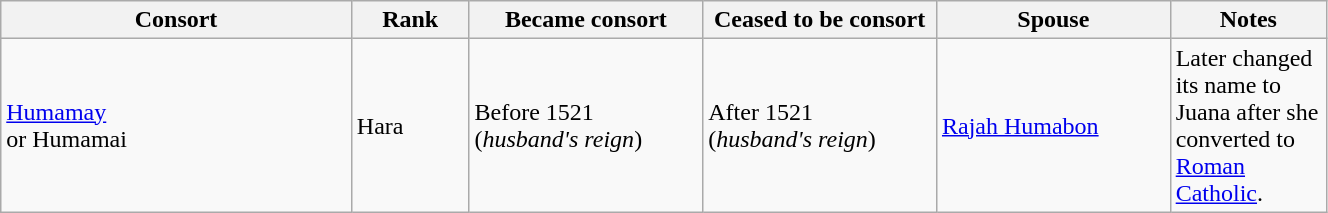<table style="width:70%;" class="wikitable">
<tr>
<th style="width:15%;">Consort</th>
<th style="width:5%;">Rank</th>
<th style="width:10%;">Became consort</th>
<th style="width:10%;">Ceased to be consort</th>
<th style="width:10%;">Spouse</th>
<th style="width:5%;">Notes</th>
</tr>
<tr>
<td><a href='#'>Humamay</a> <br>or Humamai</td>
<td>Hara</td>
<td>Before 1521<br>(<em>husband's reign</em>)</td>
<td>After 1521<br>(<em>husband's reign</em>)</td>
<td><a href='#'>Rajah Humabon</a></td>
<td>Later changed its name to Juana after she converted to <a href='#'>Roman Catholic</a>.</td>
</tr>
</table>
